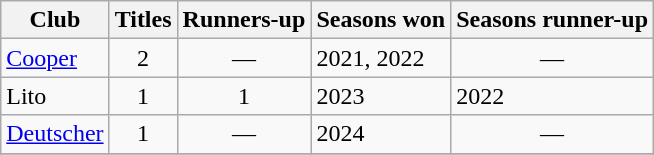<table class="wikitable sortable plainrowheaders">
<tr>
<th scope=col>Club</th>
<th scope=col>Titles</th>
<th scope=col>Runners-up</th>
<th scope=col>Seasons won</th>
<th scope=col>Seasons runner-up</th>
</tr>
<tr>
<td><a href='#'>Cooper</a></td>
<td align=center>2</td>
<td align=center>—</td>
<td>2021, 2022</td>
<td align=center>—</td>
</tr>
<tr>
<td>Lito</td>
<td align=center>1</td>
<td align=center>1</td>
<td>2023</td>
<td>2022</td>
</tr>
<tr>
<td><a href='#'>Deutscher</a></td>
<td align=center>1</td>
<td align=center>—</td>
<td>2024</td>
<td align=center>—</td>
</tr>
<tr>
</tr>
</table>
